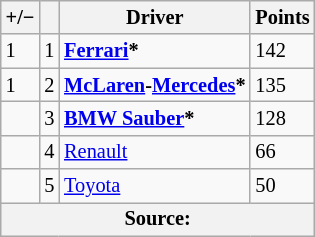<table class="wikitable" style="font-size: 85%;">
<tr>
<th scope="col">+/−</th>
<th scope="col"></th>
<th scope="col">Driver</th>
<th scope="col">Points</th>
</tr>
<tr>
<td> 1</td>
<td align="center">1</td>
<td> <strong><a href='#'>Ferrari</a>*</strong></td>
<td>142</td>
</tr>
<tr>
<td> 1</td>
<td align="center">2</td>
<td> <strong><a href='#'>McLaren</a>-<a href='#'>Mercedes</a>*</strong></td>
<td>135</td>
</tr>
<tr>
<td></td>
<td align="center">3</td>
<td> <strong><a href='#'>BMW Sauber</a>*</strong></td>
<td>128</td>
</tr>
<tr>
<td></td>
<td align="center">4</td>
<td> <a href='#'>Renault</a></td>
<td>66</td>
</tr>
<tr>
<td></td>
<td align="center">5</td>
<td> <a href='#'>Toyota</a></td>
<td>50</td>
</tr>
<tr>
<th colspan=4>Source:</th>
</tr>
</table>
